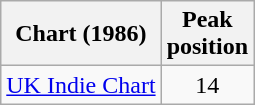<table class="wikitable sortable">
<tr>
<th scope="col">Chart (1986)</th>
<th scope="col">Peak<br>position</th>
</tr>
<tr>
<td><a href='#'>UK Indie Chart</a></td>
<td style="text-align:center;">14</td>
</tr>
</table>
